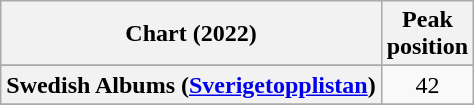<table class="wikitable sortable plainrowheaders" style="text-align:center">
<tr>
<th scope="col">Chart (2022)</th>
<th scope="col">Peak<br> position</th>
</tr>
<tr>
</tr>
<tr>
</tr>
<tr>
</tr>
<tr>
<th scope="row">Swedish Albums (<a href='#'>Sverigetopplistan</a>)</th>
<td>42</td>
</tr>
<tr>
</tr>
</table>
